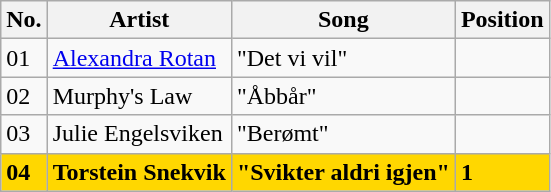<table class="wikitable sortable">
<tr>
<th>No.</th>
<th>Artist</th>
<th>Song</th>
<th>Position</th>
</tr>
<tr>
<td>01</td>
<td><a href='#'>Alexandra Rotan</a></td>
<td>"Det vi vil"</td>
<td></td>
</tr>
<tr>
<td>02</td>
<td>Murphy's Law</td>
<td>"Åbbår"</td>
<td></td>
</tr>
<tr>
<td>03</td>
<td>Julie Engelsviken</td>
<td>"Berømt"</td>
<td></td>
</tr>
<tr style="font-weight:bold; background:gold;">
<td>04</td>
<td>Torstein Snekvik</td>
<td>"Svikter aldri igjen"</td>
<td>1</td>
</tr>
</table>
